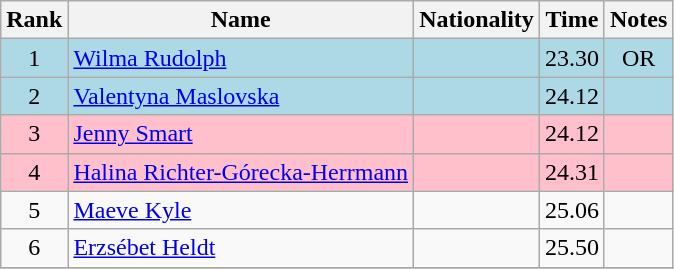<table class="wikitable sortable" style="text-align:center">
<tr>
<th>Rank</th>
<th>Name</th>
<th>Nationality</th>
<th>Time</th>
<th>Notes</th>
</tr>
<tr bgcolor=lightblue>
<td>1</td>
<td align=left><a href='#'>Wilma Rudolph</a></td>
<td align=left></td>
<td>23.30</td>
<td>OR</td>
</tr>
<tr bgcolor=lightblue>
<td>2</td>
<td align=left><a href='#'>Valentyna Maslovska</a></td>
<td align=left></td>
<td>24.12</td>
<td></td>
</tr>
<tr bgcolor=pink>
<td>3</td>
<td align=left><a href='#'>Jenny Smart</a></td>
<td align=left></td>
<td>24.12</td>
<td></td>
</tr>
<tr bgcolor=pink>
<td>4</td>
<td align=left><a href='#'>Halina Richter-Górecka-Herrmann</a></td>
<td align=left></td>
<td>24.31</td>
<td></td>
</tr>
<tr>
<td>5</td>
<td align=left><a href='#'>Maeve Kyle</a></td>
<td align=left></td>
<td>25.06</td>
<td></td>
</tr>
<tr>
<td>6</td>
<td align=left><a href='#'>Erzsébet Heldt</a></td>
<td align=left></td>
<td>25.50</td>
<td></td>
</tr>
<tr>
</tr>
</table>
